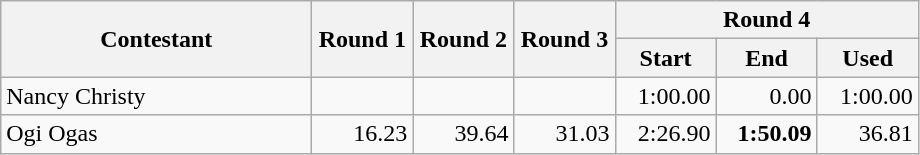<table class="wikitable">
<tr>
<th rowspan="2" width="200">Contestant</th>
<th rowspan="2" width="60">Round 1</th>
<th rowspan="2" width="60">Round 2</th>
<th rowspan="2" width="60">Round 3</th>
<th colspan="3">Round 4</th>
</tr>
<tr>
<th width="60">Start</th>
<th width="60">End</th>
<th width="60">Used</th>
</tr>
<tr>
<td> Nancy Christy</td>
<td align = right></td>
<td align = right></td>
<td align = right></td>
<td align = right>1:00.00</td>
<td align = right>0.00</td>
<td align = right>1:00.00</td>
</tr>
<tr>
<td> Ogi Ogas</td>
<td align = right>16.23</td>
<td align = right>39.64</td>
<td align = right>31.03</td>
<td align = right>2:26.90</td>
<td align = right><strong>1:50.09</strong></td>
<td align = right>36.81</td>
</tr>
</table>
